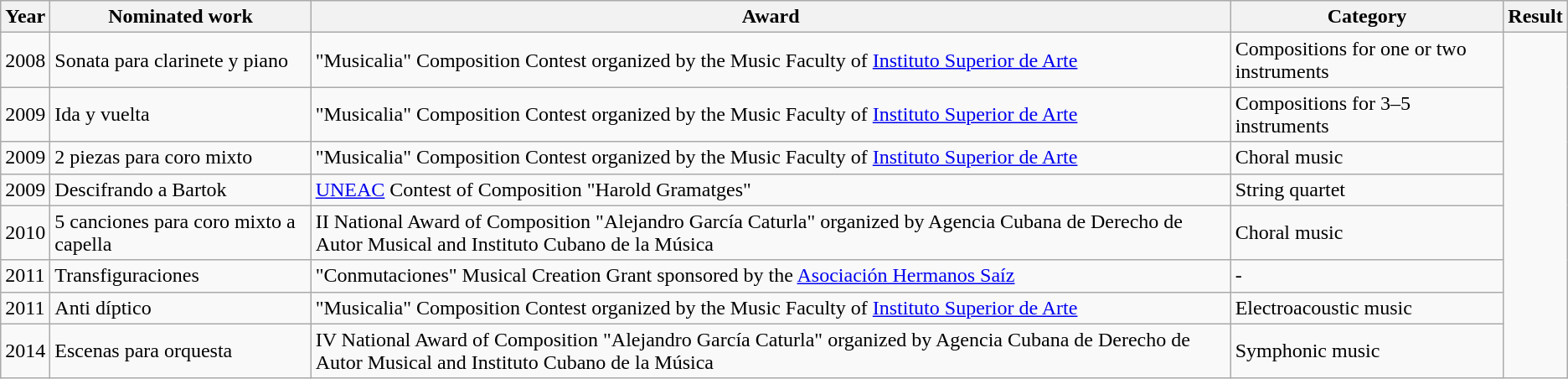<table class="wikitable" style="font-size:100%;">
<tr>
<th>Year</th>
<th>Nominated work</th>
<th>Award</th>
<th>Category</th>
<th>Result</th>
</tr>
<tr>
<td rowspan=1>2008</td>
<td rowspan=1>Sonata para clarinete y piano</td>
<td rowspan=1>"Musicalia" Composition Contest organized by the Music Faculty of <a href='#'>Instituto Superior de Arte</a></td>
<td rowspan=1>Compositions for one or two instruments<br></td>
</tr>
<tr>
<td rowspan=1>2009</td>
<td rowspan=1>Ida y vuelta</td>
<td rowspan=1>"Musicalia" Composition Contest organized by the Music Faculty of <a href='#'>Instituto Superior de Arte</a></td>
<td rowspan=1>Compositions for 3–5 instruments<br></td>
</tr>
<tr>
<td rowspan=1>2009</td>
<td rowspan=1>2 piezas para coro mixto</td>
<td rowspan=1>"Musicalia" Composition Contest organized by the Music Faculty of <a href='#'>Instituto Superior de Arte</a></td>
<td rowspan=1>Choral music<br></td>
</tr>
<tr>
<td rowspan=1>2009</td>
<td rowspan=1>Descifrando a Bartok</td>
<td rowspan=1><a href='#'>UNEAC</a> Contest of Composition "Harold Gramatges"</td>
<td rowspan=1>String quartet<br></td>
</tr>
<tr>
<td rowspan=1>2010</td>
<td rowspan=1>5 canciones para coro mixto a capella</td>
<td rowspan=1>II National Award of Composition "Alejandro García Caturla" organized by Agencia Cubana de Derecho de Autor Musical and Instituto Cubano de la Música</td>
<td rowspan=1>Choral music<br></td>
</tr>
<tr>
<td rowspan=1>2011</td>
<td rowspan=1>Transfiguraciones</td>
<td rowspan=1>"Conmutaciones" Musical Creation Grant sponsored by the <a href='#'>Asociación Hermanos Saíz</a></td>
<td rowspan=1>-<br></td>
</tr>
<tr>
<td rowspan=1>2011</td>
<td rowspan=1>Anti díptico</td>
<td rowspan=1>"Musicalia" Composition Contest organized by the Music Faculty of <a href='#'>Instituto Superior de Arte</a></td>
<td rowspan=1>Electroacoustic music<br></td>
</tr>
<tr>
<td rowspan=1>2014</td>
<td rowspan=1>Escenas para orquesta</td>
<td rowspan=1>IV National Award of Composition "Alejandro García Caturla" organized by Agencia Cubana de Derecho de Autor Musical and Instituto Cubano de la Música</td>
<td rowspan=1>Symphonic music<br></td>
</tr>
</table>
